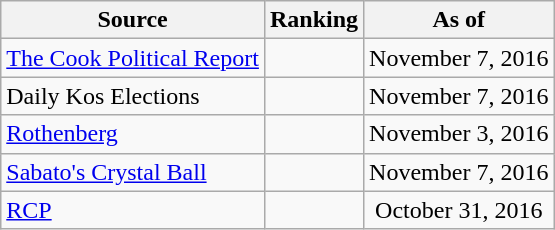<table class="wikitable" style="text-align:center">
<tr>
<th>Source</th>
<th>Ranking</th>
<th>As of</th>
</tr>
<tr>
<td align=left><a href='#'>The Cook Political Report</a></td>
<td></td>
<td>November 7, 2016</td>
</tr>
<tr>
<td align=left>Daily Kos Elections</td>
<td></td>
<td>November 7, 2016</td>
</tr>
<tr>
<td align=left><a href='#'>Rothenberg</a></td>
<td></td>
<td>November 3, 2016</td>
</tr>
<tr>
<td align=left><a href='#'>Sabato's Crystal Ball</a></td>
<td></td>
<td>November 7, 2016</td>
</tr>
<tr>
<td align="left"><a href='#'>RCP</a></td>
<td></td>
<td>October 31, 2016</td>
</tr>
</table>
